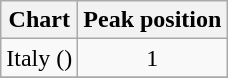<table class="wikitable sortable">
<tr>
<th align="left">Chart</th>
<th align="left">Peak position</th>
</tr>
<tr>
<td align="left">Italy ()</td>
<td align="center">1</td>
</tr>
<tr>
</tr>
</table>
